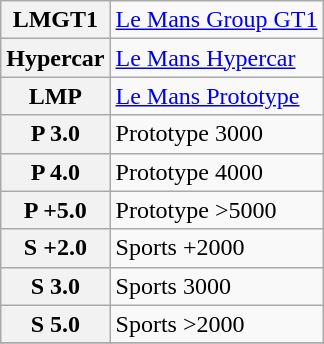<table class="wikitable plainrowheaders">
<tr>
<th scope="row" style="text-align:center">LMGT1</th>
<td><a href='#'>Le Mans Group GT1</a></td>
</tr>
<tr>
<th scope="row" style="text-align:center">Hypercar</th>
<td><a href='#'>Le Mans Hypercar</a></td>
</tr>
<tr>
<th scope="row" style="text-align:center">LMP</th>
<td><a href='#'>Le Mans Prototype</a></td>
</tr>
<tr>
<th scope="row" style="text-align:center">P 3.0</th>
<td>Prototype 3000</td>
</tr>
<tr>
<th scope="row" style="text-align:center">P 4.0</th>
<td>Prototype 4000</td>
</tr>
<tr>
<th scope="row" style="text-align:center">P +5.0</th>
<td>Prototype >5000</td>
</tr>
<tr>
<th scope="row" style="text-align:center">S +2.0</th>
<td>Sports +2000</td>
</tr>
<tr>
<th scope="row" style="text-align:center">S 3.0</th>
<td>Sports 3000</td>
</tr>
<tr>
<th scope="row" style="text-align:center">S 5.0</th>
<td>Sports >2000</td>
</tr>
<tr>
</tr>
</table>
